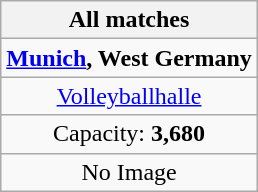<table class="wikitable" style="text-align:center">
<tr>
<th>All matches</th>
</tr>
<tr>
<td> <strong><a href='#'>Munich</a>, West Germany</strong></td>
</tr>
<tr>
<td><a href='#'>Volleyballhalle</a></td>
</tr>
<tr>
<td>Capacity: <strong>3,680</strong></td>
</tr>
<tr>
<td>No Image</td>
</tr>
</table>
